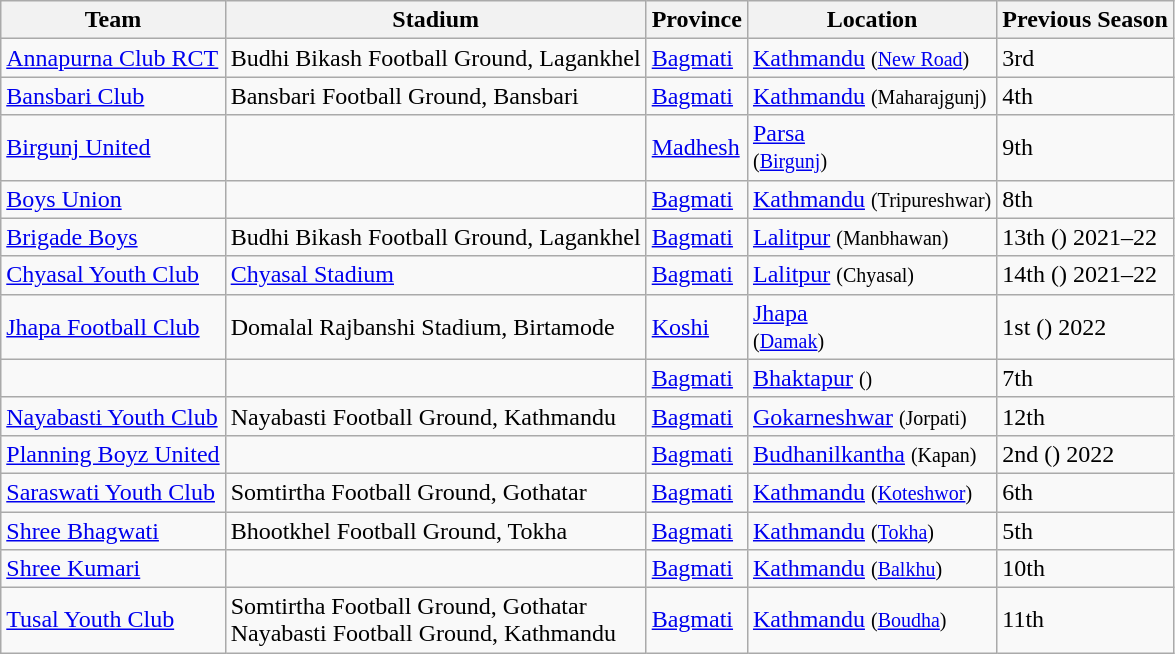<table class="wikitable sortable">
<tr>
<th>Team</th>
<th>Stadium</th>
<th>Province</th>
<th>Location</th>
<th>Previous Season</th>
</tr>
<tr>
<td><a href='#'>Annapurna Club RCT</a></td>
<td>Budhi Bikash Football Ground, Lagankhel</td>
<td><a href='#'>Bagmati</a></td>
<td><a href='#'>Kathmandu</a> <small>(<a href='#'>New Road</a>)</small></td>
<td>3rd</td>
</tr>
<tr>
<td><a href='#'>Bansbari Club</a></td>
<td>Bansbari Football Ground, Bansbari</td>
<td><a href='#'>Bagmati</a></td>
<td><a href='#'>Kathmandu</a> <small>(Maharajgunj)</small></td>
<td>4th</td>
</tr>
<tr>
<td><a href='#'>Birgunj United</a></td>
<td></td>
<td><a href='#'>Madhesh</a></td>
<td><a href='#'>Parsa</a> <br><small>(<a href='#'>Birgunj</a>)</small></td>
<td>9th</td>
</tr>
<tr>
<td><a href='#'>Boys Union</a></td>
<td></td>
<td><a href='#'>Bagmati</a></td>
<td><a href='#'>Kathmandu</a> <small>(Tripureshwar)</small></td>
<td>8th</td>
</tr>
<tr>
<td><a href='#'>Brigade Boys</a></td>
<td>Budhi Bikash Football Ground, Lagankhel</td>
<td><a href='#'>Bagmati</a></td>
<td><a href='#'>Lalitpur</a> <small>(Manbhawan)</small></td>
<td>13th () 2021–22</td>
</tr>
<tr>
<td><a href='#'>Chyasal Youth Club</a></td>
<td><a href='#'>Chyasal Stadium</a></td>
<td><a href='#'>Bagmati</a></td>
<td><a href='#'>Lalitpur</a> <small>(Chyasal)</small></td>
<td>14th () 2021–22</td>
</tr>
<tr>
<td><a href='#'>Jhapa Football Club</a></td>
<td>Domalal Rajbanshi Stadium, Birtamode</td>
<td><a href='#'>Koshi</a></td>
<td><a href='#'>Jhapa</a> <br><small>(<a href='#'>Damak</a>)</small></td>
<td>1st () 2022</td>
</tr>
<tr>
<td></td>
<td></td>
<td><a href='#'>Bagmati</a></td>
<td><a href='#'>Bhaktapur</a> <small>()</small></td>
<td>7th</td>
</tr>
<tr>
<td><a href='#'>Nayabasti Youth Club</a></td>
<td>Nayabasti Football Ground, Kathmandu</td>
<td><a href='#'>Bagmati</a></td>
<td><a href='#'>Gokarneshwar</a> <small>(Jorpati)</small></td>
<td>12th</td>
</tr>
<tr>
<td><a href='#'>Planning Boyz United</a></td>
<td></td>
<td><a href='#'>Bagmati</a></td>
<td><a href='#'>Budhanilkantha</a> <small>(Kapan)</small></td>
<td>2nd () 2022</td>
</tr>
<tr>
<td><a href='#'>Saraswati Youth Club</a></td>
<td>Somtirtha Football Ground, Gothatar</td>
<td><a href='#'>Bagmati</a></td>
<td><a href='#'>Kathmandu</a> <small>(<a href='#'>Koteshwor</a>)</small></td>
<td>6th</td>
</tr>
<tr>
<td><a href='#'>Shree Bhagwati</a></td>
<td>Bhootkhel Football Ground, Tokha</td>
<td><a href='#'>Bagmati</a></td>
<td><a href='#'>Kathmandu</a> <small>(<a href='#'>Tokha</a>)</small></td>
<td>5th</td>
</tr>
<tr>
<td><a href='#'>Shree Kumari</a></td>
<td></td>
<td><a href='#'>Bagmati</a></td>
<td><a href='#'>Kathmandu</a> <small>(<a href='#'>Balkhu</a>)</small></td>
<td>10th</td>
</tr>
<tr>
<td><a href='#'>Tusal Youth Club</a></td>
<td>Somtirtha Football Ground, Gothatar <br>Nayabasti Football Ground, Kathmandu</td>
<td><a href='#'>Bagmati</a></td>
<td><a href='#'>Kathmandu</a> <small>(<a href='#'>Boudha</a>)</small></td>
<td>11th</td>
</tr>
</table>
